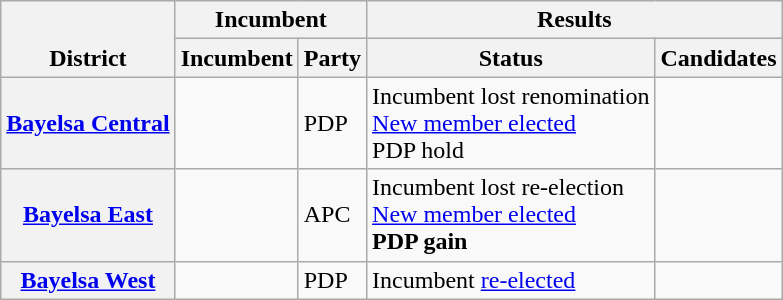<table class="wikitable sortable">
<tr valign=bottom>
<th rowspan=2>District</th>
<th colspan=2>Incumbent</th>
<th colspan=2>Results</th>
</tr>
<tr valign=bottom>
<th>Incumbent</th>
<th>Party</th>
<th>Status</th>
<th>Candidates</th>
</tr>
<tr>
<th><a href='#'>Bayelsa Central</a></th>
<td></td>
<td>PDP</td>
<td>Incumbent lost renomination<br><a href='#'>New member elected</a><br>PDP hold</td>
<td nowrap></td>
</tr>
<tr>
<th><a href='#'>Bayelsa East</a></th>
<td></td>
<td>APC</td>
<td>Incumbent lost re-election<br><a href='#'>New member elected</a><br><strong>PDP gain</strong></td>
<td nowrap></td>
</tr>
<tr>
<th><a href='#'>Bayelsa West</a></th>
<td></td>
<td>PDP</td>
<td>Incumbent <a href='#'>re-elected</a></td>
<td nowrap></td>
</tr>
</table>
